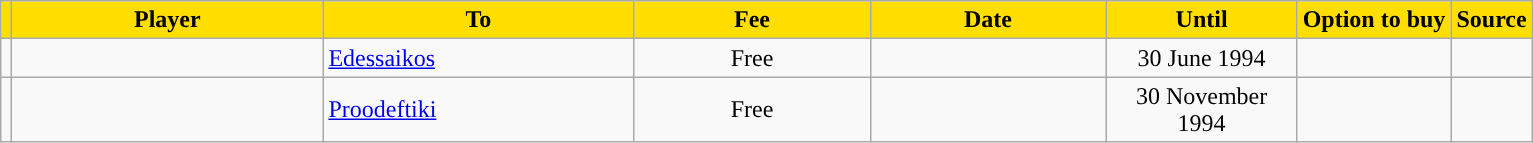<table class="wikitable sortable">
<tr>
<th style="background:#FFDE00"></th>
<th width=200 style="background:#FFDE00">Player</th>
<th width=200 style="background:#FFDE00">To</th>
<th width=150 style="background:#FFDE00">Fee</th>
<th width=150 style="background:#FFDE00">Date</th>
<th width=120 style="background:#FFDE00">Until</th>
<th style="background:#FFDE00">Option to buy</th>
<th style="background:#FFDE00">Source</th>
</tr>
<tr>
<td align=center></td>
<td></td>
<td> <a href='#'>Edessaikos</a></td>
<td align=center>Free</td>
<td align=center></td>
<td align=center>30 June 1994</td>
<td align=center></td>
<td align=center></td>
</tr>
<tr>
<td align=center></td>
<td></td>
<td> <a href='#'>Proodeftiki</a></td>
<td align=center>Free</td>
<td align=center></td>
<td align=center>30 November 1994</td>
<td align=center></td>
<td align=center></td>
</tr>
</table>
